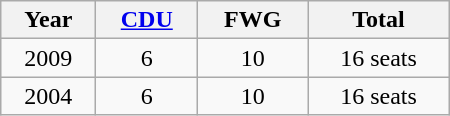<table class="wikitable" width="300">
<tr>
<th>Year</th>
<th><a href='#'>CDU</a></th>
<th>FWG</th>
<th>Total</th>
</tr>
<tr align="center">
<td>2009</td>
<td>6</td>
<td>10</td>
<td>16 seats</td>
</tr>
<tr align="center">
<td>2004</td>
<td>6</td>
<td>10</td>
<td>16 seats</td>
</tr>
</table>
